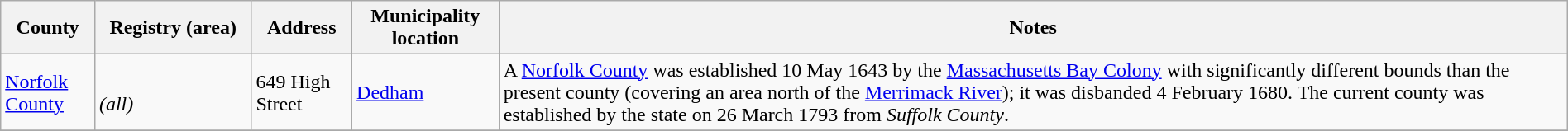<table class="wikitable" width="100%">
<tr>
<th style="width:6%">County</th>
<th style="width:10%">Registry (area)</th>
<th>Address</th>
<th>Municipality location</th>
<th>Notes</th>
</tr>
<tr>
<td><a href='#'>Norfolk County</a></td>
<td><br><em>(all)</em></td>
<td>649 High Street</td>
<td><a href='#'>Dedham</a></td>
<td>A <a href='#'>Norfolk County</a> was established 10 May 1643 by the <a href='#'>Massachusetts Bay Colony</a> with significantly different bounds than the present county (covering an area north of the <a href='#'>Merrimack River</a>); it was disbanded 4 February 1680. The current county was established by the state on 26 March 1793 from <em>Suffolk County</em>.</td>
</tr>
<tr>
</tr>
</table>
